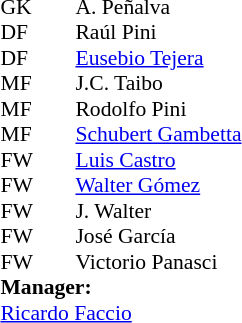<table cellspacing="0" cellpadding="0" style="font-size:90%; margin:0.2em auto;">
<tr>
<th width="25"></th>
<th width="25"></th>
</tr>
<tr>
<td>GK</td>
<td></td>
<td> A. Peñalva</td>
</tr>
<tr>
<td>DF</td>
<td></td>
<td> Raúl Pini</td>
</tr>
<tr>
<td>DF</td>
<td></td>
<td> <a href='#'>Eusebio Tejera</a></td>
</tr>
<tr>
<td>MF</td>
<td></td>
<td> J.C. Taibo</td>
</tr>
<tr>
<td>MF</td>
<td></td>
<td> Rodolfo Pini</td>
</tr>
<tr>
<td>MF</td>
<td></td>
<td> <a href='#'>Schubert Gambetta</a></td>
</tr>
<tr>
<td>FW</td>
<td></td>
<td> <a href='#'>Luis Castro</a></td>
</tr>
<tr>
<td>FW</td>
<td></td>
<td> <a href='#'>Walter Gómez</a></td>
</tr>
<tr>
<td>FW</td>
<td></td>
<td> J. Walter</td>
</tr>
<tr>
<td>FW</td>
<td></td>
<td> José García</td>
</tr>
<tr>
<td>FW</td>
<td></td>
<td> Victorio Panasci</td>
</tr>
<tr>
<td colspan=3><strong>Manager:</strong></td>
</tr>
<tr>
<td colspan=4> <a href='#'>Ricardo Faccio</a></td>
</tr>
<tr>
</tr>
</table>
